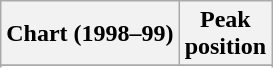<table class="wikitable sortable plainrowheaders" style="text-align:center">
<tr>
<th scope="col">Chart (1998–99)</th>
<th scope="col">Peak<br> position</th>
</tr>
<tr>
</tr>
<tr>
</tr>
</table>
